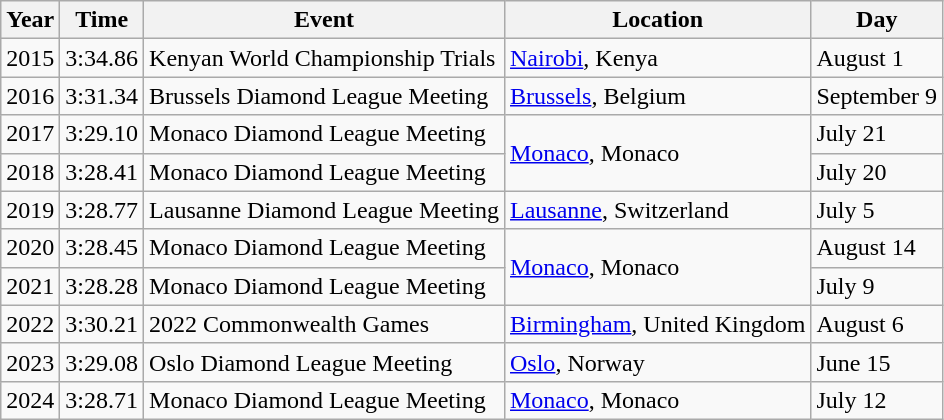<table class="wikitable">
<tr>
<th>Year</th>
<th>Time</th>
<th>Event</th>
<th>Location</th>
<th>Day</th>
</tr>
<tr>
<td>2015</td>
<td>3:34.86</td>
<td>Kenyan World Championship Trials</td>
<td><a href='#'>Nairobi</a>, Kenya</td>
<td>August 1</td>
</tr>
<tr>
<td>2016</td>
<td>3:31.34</td>
<td>Brussels Diamond League Meeting</td>
<td><a href='#'>Brussels</a>, Belgium</td>
<td>September 9</td>
</tr>
<tr>
<td>2017</td>
<td>3:29.10</td>
<td>Monaco Diamond League Meeting</td>
<td rowspan=2><a href='#'>Monaco</a>, Monaco</td>
<td>July 21</td>
</tr>
<tr>
<td>2018</td>
<td>3:28.41</td>
<td>Monaco Diamond League Meeting</td>
<td>July 20</td>
</tr>
<tr>
<td>2019</td>
<td>3:28.77</td>
<td>Lausanne Diamond League Meeting</td>
<td><a href='#'>Lausanne</a>, Switzerland</td>
<td>July 5</td>
</tr>
<tr>
<td>2020</td>
<td>3:28.45</td>
<td>Monaco Diamond League Meeting</td>
<td rowspan=2><a href='#'>Monaco</a>, Monaco</td>
<td>August 14</td>
</tr>
<tr>
<td>2021</td>
<td>3:28.28</td>
<td>Monaco Diamond League Meeting</td>
<td>July 9</td>
</tr>
<tr>
<td>2022</td>
<td>3:30.21</td>
<td>2022 Commonwealth Games</td>
<td><a href='#'>Birmingham</a>, United Kingdom</td>
<td>August 6</td>
</tr>
<tr>
<td>2023</td>
<td>3:29.08</td>
<td>Oslo Diamond League Meeting</td>
<td><a href='#'>Oslo</a>, Norway</td>
<td>June 15</td>
</tr>
<tr>
<td>2024</td>
<td>3:28.71</td>
<td>Monaco Diamond League Meeting</td>
<td><a href='#'>Monaco</a>, Monaco</td>
<td>July 12</td>
</tr>
</table>
